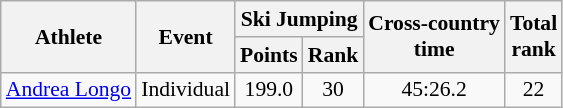<table class="wikitable" style="font-size:90%">
<tr>
<th rowspan="2">Athlete</th>
<th rowspan="2">Event</th>
<th colspan="2">Ski Jumping</th>
<th rowspan="2">Cross-country <br> time</th>
<th rowspan="2">Total <br> rank</th>
</tr>
<tr>
<th>Points</th>
<th>Rank</th>
</tr>
<tr>
<td><a href='#'>Andrea Longo</a></td>
<td>Individual</td>
<td align="center">199.0</td>
<td align="center">30</td>
<td align="center">45:26.2</td>
<td align="center">22</td>
</tr>
</table>
